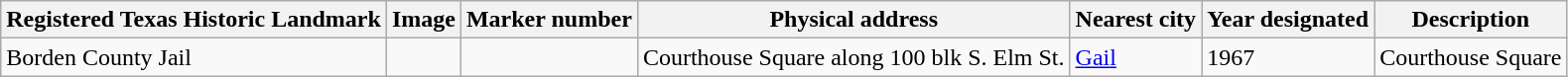<table class="wikitable sortable">
<tr>
<th>Registered Texas Historic Landmark</th>
<th>Image</th>
<th>Marker number</th>
<th>Physical address</th>
<th>Nearest city</th>
<th>Year designated</th>
<th>Description</th>
</tr>
<tr>
<td>Borden County Jail</td>
<td></td>
<td></td>
<td>Courthouse Square along 100 blk S. Elm St.<br></td>
<td><a href='#'>Gail</a></td>
<td>1967</td>
<td>Courthouse Square</td>
</tr>
</table>
